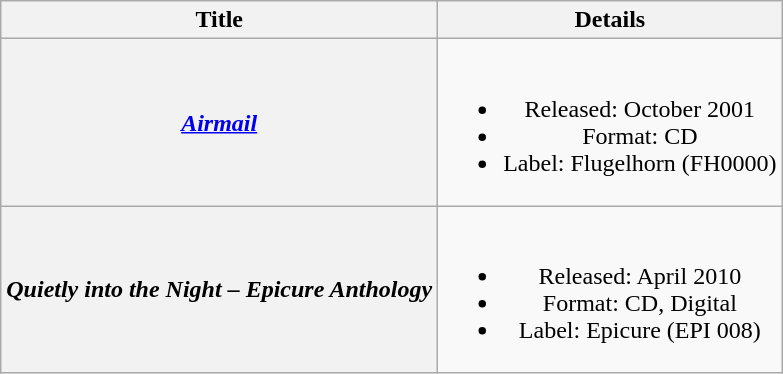<table class="wikitable plainrowheaders" style="text-align:center;" border="1">
<tr>
<th>Title</th>
<th>Details</th>
</tr>
<tr>
<th scope="row"><em><a href='#'>Airmail</a></em></th>
<td><br><ul><li>Released: October 2001</li><li>Format: CD</li><li>Label: Flugelhorn (FH0000)</li></ul></td>
</tr>
<tr>
<th scope="row"><em>Quietly into the Night – Epicure Anthology</em></th>
<td><br><ul><li>Released: April 2010</li><li>Format: CD, Digital</li><li>Label: Epicure (EPI 008)</li></ul></td>
</tr>
</table>
